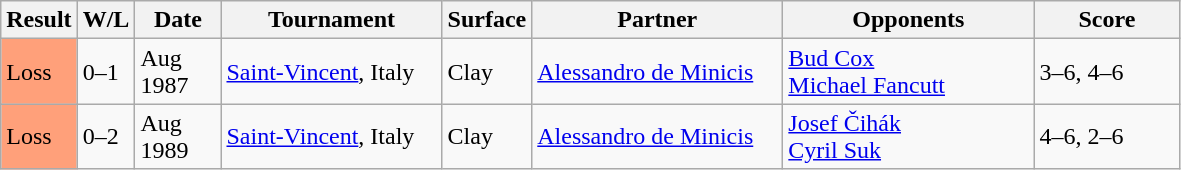<table class="sortable wikitable">
<tr>
<th style="width:40px">Result</th>
<th style="width:30px" class="unsortable">W/L</th>
<th style="width:50px">Date</th>
<th style="width:140px">Tournament</th>
<th style="width:50px">Surface</th>
<th style="width:160px">Partner</th>
<th style="width:160px">Opponents</th>
<th style="width:90px" class="unsortable">Score</th>
</tr>
<tr>
<td style="background:#ffa07a;">Loss</td>
<td>0–1</td>
<td>Aug 1987</td>
<td><a href='#'>Saint-Vincent</a>, Italy</td>
<td>Clay</td>
<td> <a href='#'>Alessandro de Minicis</a></td>
<td> <a href='#'>Bud Cox</a><br> <a href='#'>Michael Fancutt</a></td>
<td>3–6, 4–6</td>
</tr>
<tr>
<td style="background:#ffa07a;">Loss</td>
<td>0–2</td>
<td>Aug 1989</td>
<td><a href='#'>Saint-Vincent</a>, Italy</td>
<td>Clay</td>
<td> <a href='#'>Alessandro de Minicis</a></td>
<td> <a href='#'>Josef Čihák</a><br> <a href='#'>Cyril Suk</a></td>
<td>4–6, 2–6</td>
</tr>
</table>
